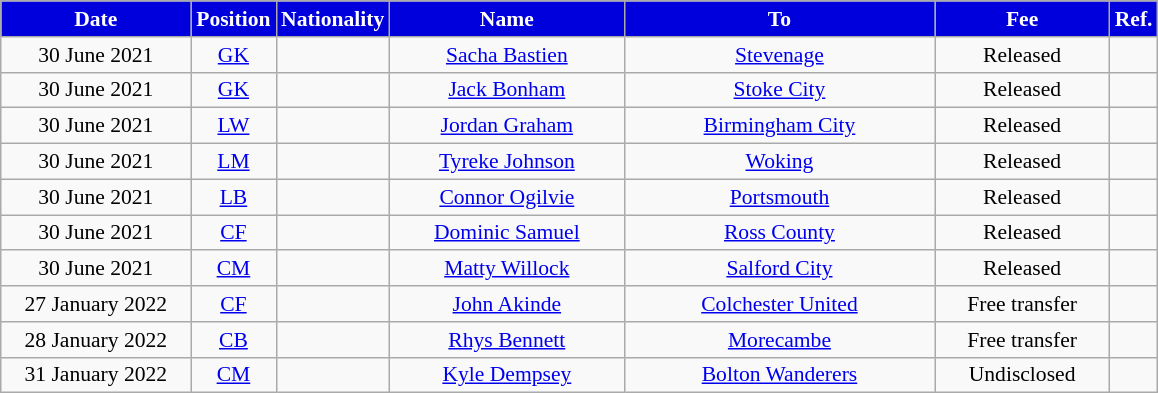<table class="wikitable"  style="text-align:center; font-size:90%; ">
<tr>
<th style="background:#0000dd;color:#fff; width:120px;">Date</th>
<th style="background:#0000dd;color:#fff; width:50px;">Position</th>
<th style="background:#0000dd;color:#fff; width:50px;">Nationality</th>
<th style="background:#0000dd;color:#fff; width:150px;">Name</th>
<th style="background:#0000dd;color:#fff; width:200px;">To</th>
<th style="background:#0000dd;color:#fff; width:110px;">Fee</th>
<th style="background:#0000dd;color:#fff; width:25px;">Ref.</th>
</tr>
<tr>
<td>30 June 2021</td>
<td><a href='#'>GK</a></td>
<td></td>
<td><a href='#'>Sacha Bastien</a></td>
<td> <a href='#'>Stevenage</a></td>
<td>Released</td>
<td></td>
</tr>
<tr>
<td>30 June 2021</td>
<td><a href='#'>GK</a></td>
<td></td>
<td><a href='#'>Jack Bonham</a></td>
<td> <a href='#'>Stoke City</a></td>
<td>Released</td>
<td></td>
</tr>
<tr>
<td>30 June 2021</td>
<td><a href='#'>LW</a></td>
<td></td>
<td><a href='#'>Jordan Graham</a></td>
<td> <a href='#'>Birmingham City</a></td>
<td>Released</td>
<td></td>
</tr>
<tr>
<td>30 June 2021</td>
<td><a href='#'>LM</a></td>
<td></td>
<td><a href='#'>Tyreke Johnson</a></td>
<td> <a href='#'>Woking</a></td>
<td>Released</td>
<td></td>
</tr>
<tr>
<td>30 June 2021</td>
<td><a href='#'>LB</a></td>
<td></td>
<td><a href='#'>Connor Ogilvie</a></td>
<td> <a href='#'>Portsmouth</a></td>
<td>Released</td>
<td></td>
</tr>
<tr>
<td>30 June 2021</td>
<td><a href='#'>CF</a></td>
<td></td>
<td><a href='#'>Dominic Samuel</a></td>
<td> <a href='#'>Ross County</a></td>
<td>Released</td>
<td></td>
</tr>
<tr>
<td>30 June 2021</td>
<td><a href='#'>CM</a></td>
<td></td>
<td><a href='#'>Matty Willock</a></td>
<td> <a href='#'>Salford City</a></td>
<td>Released</td>
<td></td>
</tr>
<tr>
<td>27 January 2022</td>
<td><a href='#'>CF</a></td>
<td></td>
<td><a href='#'>John Akinde</a></td>
<td> <a href='#'>Colchester United</a></td>
<td>Free transfer</td>
<td></td>
</tr>
<tr>
<td>28 January 2022</td>
<td><a href='#'>CB</a></td>
<td></td>
<td><a href='#'>Rhys Bennett</a></td>
<td> <a href='#'>Morecambe</a></td>
<td>Free transfer</td>
<td></td>
</tr>
<tr>
<td>31 January 2022</td>
<td><a href='#'>CM</a></td>
<td></td>
<td><a href='#'>Kyle Dempsey</a></td>
<td> <a href='#'>Bolton Wanderers</a></td>
<td>Undisclosed</td>
<td></td>
</tr>
</table>
